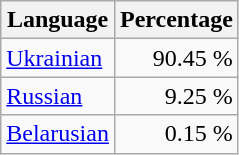<table class="wikitable">
<tr>
<th>Language</th>
<th>Percentage</th>
</tr>
<tr>
<td><a href='#'>Ukrainian</a></td>
<td align="right">90.45 %</td>
</tr>
<tr>
<td><a href='#'>Russian</a></td>
<td align="right">9.25 %</td>
</tr>
<tr>
<td><a href='#'>Belarusian</a></td>
<td align="right">0.15 %</td>
</tr>
</table>
